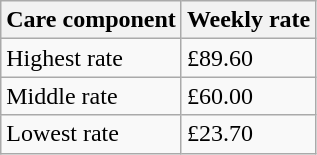<table class="wikitable" border="1">
<tr>
<th>Care component</th>
<th>Weekly rate</th>
</tr>
<tr>
<td>Highest rate</td>
<td>£89.60</td>
</tr>
<tr>
<td>Middle rate</td>
<td>£60.00</td>
</tr>
<tr>
<td>Lowest rate</td>
<td>£23.70</td>
</tr>
</table>
